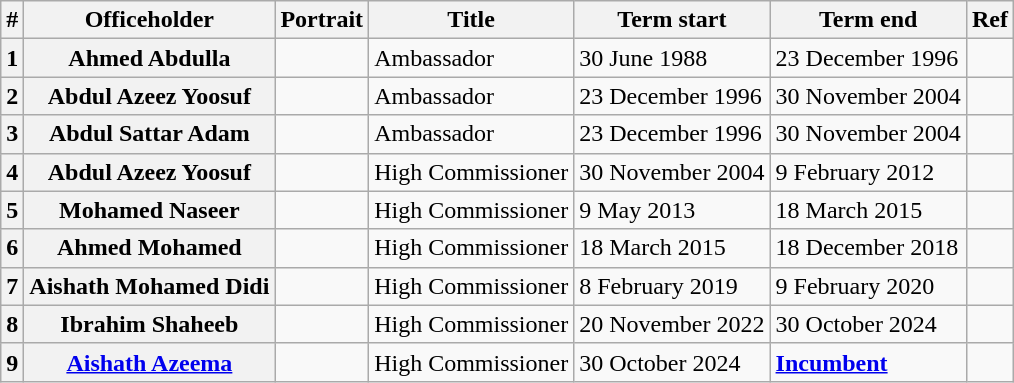<table class="wikitable sortable">
<tr>
<th>#</th>
<th>Officeholder</th>
<th>Portrait</th>
<th>Title</th>
<th>Term start</th>
<th>Term end</th>
<th>Ref</th>
</tr>
<tr>
<th>1</th>
<th>Ahmed Abdulla</th>
<td></td>
<td>Ambassador</td>
<td>30 June 1988</td>
<td>23 December 1996</td>
<td></td>
</tr>
<tr>
<th>2</th>
<th>Abdul Azeez Yoosuf</th>
<td></td>
<td>Ambassador</td>
<td>23 December 1996</td>
<td>30 November 2004</td>
<td></td>
</tr>
<tr>
<th>3</th>
<th>Abdul Sattar Adam</th>
<td></td>
<td>Ambassador</td>
<td>23 December 1996</td>
<td>30 November 2004</td>
<td></td>
</tr>
<tr>
<th>4</th>
<th>Abdul Azeez Yoosuf</th>
<td></td>
<td>High Commissioner</td>
<td>30 November 2004</td>
<td>9 February 2012</td>
<td></td>
</tr>
<tr>
<th>5</th>
<th>Mohamed Naseer</th>
<td></td>
<td>High Commissioner</td>
<td>9 May 2013</td>
<td>18 March 2015</td>
<td></td>
</tr>
<tr>
<th>6</th>
<th>Ahmed Mohamed</th>
<td></td>
<td>High Commissioner</td>
<td>18 March 2015</td>
<td>18 December 2018</td>
<td></td>
</tr>
<tr>
<th>7</th>
<th>Aishath Mohamed Didi</th>
<td></td>
<td>High Commissioner</td>
<td>8 February 2019</td>
<td>9 February 2020</td>
<td></td>
</tr>
<tr>
<th>8</th>
<th>Ibrahim Shaheeb</th>
<td></td>
<td>High Commissioner</td>
<td>20 November 2022</td>
<td>30 October 2024</td>
<td></td>
</tr>
<tr>
<th>9</th>
<th><a href='#'>Aishath Azeema</a></th>
<td></td>
<td>High Commissioner</td>
<td>30 October 2024</td>
<td><strong><a href='#'>Incumbent</a></strong></td>
<td></td>
</tr>
</table>
